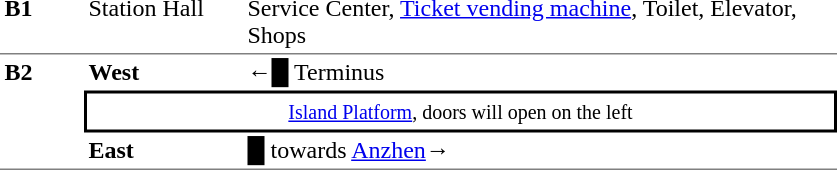<table table border=0 cellspacing=0 cellpadding=3>
<tr>
<td style="border-bottom:solid 1px gray;border-top:solid 0px gray;" width=50 valign=top><strong>B1</strong></td>
<td style="border-top:solid 0px gray;border-bottom:solid 1px gray;" width=100 valign=top>Station Hall</td>
<td style="border-top:solid 0px gray;border-bottom:solid 1px gray;" width=390 valign=top>Service Center, <a href='#'>Ticket vending machine</a>, Toilet, Elevator, Shops</td>
</tr>
<tr>
<td style="border-top:solid 0px gray;border-bottom:solid 1px gray;" width=50 rowspan=3 valign=top><strong>B2</strong></td>
<td style="border-top:solid 0px gray;" width=100><strong>West</strong></td>
<td style="border-top:solid 0px gray;" width=390>←<span>█</span> Terminus</td>
</tr>
<tr>
<td style="border-top:solid 2px black;border-right:solid 2px black;border-left:solid 2px black;border-bottom:solid 2px black;text-align:center;" colspan=2><small><a href='#'>Island Platform</a>, doors will open on the left</small></td>
</tr>
<tr>
<td style="border-bottom:solid 1px gray;"><strong>East</strong></td>
<td style="border-bottom:solid 1px gray;"><span>█</span> towards <a href='#'>Anzhen</a>→</td>
</tr>
</table>
